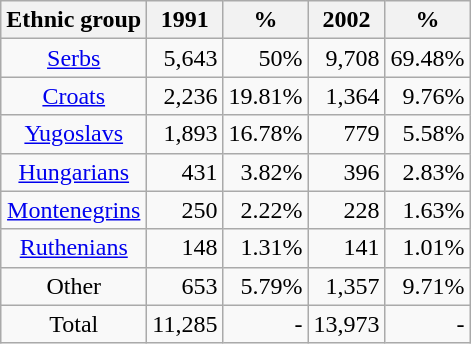<table class="wikitable">
<tr>
<th>Ethnic group</th>
<th>1991</th>
<th align="right">%</th>
<th>2002</th>
<th align="right">%</th>
</tr>
<tr --->
<td align="center"><a href='#'>Serbs</a></td>
<td align="right">5,643</td>
<td align="right">50%</td>
<td align="right">9,708</td>
<td align="right">69.48%</td>
</tr>
<tr --->
<td align="center"><a href='#'>Croats</a></td>
<td align="right">2,236</td>
<td align="right">19.81%</td>
<td align="right">1,364</td>
<td align="right">9.76%</td>
</tr>
<tr --->
<td align="center"><a href='#'>Yugoslavs</a></td>
<td align="right">1,893</td>
<td align="right">16.78%</td>
<td align="right">779</td>
<td align="right">5.58%</td>
</tr>
<tr --->
<td align="center"><a href='#'>Hungarians</a></td>
<td align="right">431</td>
<td align="right">3.82%</td>
<td align="right">396</td>
<td align="right">2.83%</td>
</tr>
<tr --->
<td align="center"><a href='#'>Montenegrins</a></td>
<td align="right">250</td>
<td align="right">2.22%</td>
<td align="right">228</td>
<td align="right">1.63%</td>
</tr>
<tr --->
<td align="center"><a href='#'>Ruthenians</a></td>
<td align="right">148</td>
<td align="right">1.31%</td>
<td align="right">141</td>
<td align="right">1.01%</td>
</tr>
<tr --->
<td align="center">Other</td>
<td align="right">653</td>
<td align="right">5.79%</td>
<td align="right">1,357</td>
<td align="right">9.71%</td>
</tr>
<tr --->
<td align="center">Total</td>
<td align="right">11,285</td>
<td align="right">-</td>
<td align="right">13,973</td>
<td align="right">-</td>
</tr>
</table>
